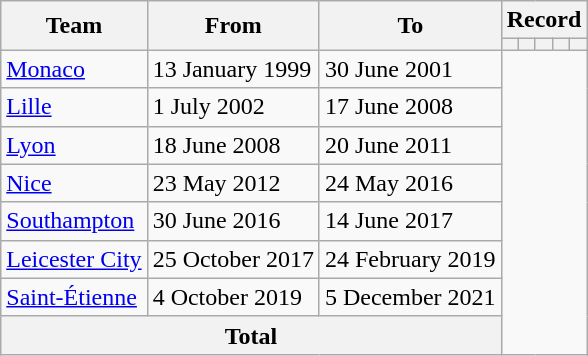<table class=wikitable style="text-align: center">
<tr>
<th rowspan=2>Team</th>
<th rowspan=2>From</th>
<th rowspan=2>To</th>
<th colspan=5>Record</th>
</tr>
<tr>
<th></th>
<th></th>
<th></th>
<th></th>
<th></th>
</tr>
<tr>
<td align=left><a href='#'>Monaco</a></td>
<td align=left>13 January 1999</td>
<td align=left>30 June 2001<br></td>
</tr>
<tr>
<td align=left><a href='#'>Lille</a></td>
<td align=left>1 July 2002</td>
<td align=left>17 June 2008<br></td>
</tr>
<tr>
<td align=left><a href='#'>Lyon</a></td>
<td align=left>18 June 2008</td>
<td align=left>20 June 2011<br></td>
</tr>
<tr>
<td align=left><a href='#'>Nice</a></td>
<td align=left>23 May 2012</td>
<td align=left>24 May 2016<br></td>
</tr>
<tr>
<td align=left><a href='#'>Southampton</a></td>
<td align=left>30 June 2016</td>
<td align=left>14 June 2017<br></td>
</tr>
<tr>
<td align=left><a href='#'>Leicester City</a></td>
<td align=left>25 October 2017</td>
<td align=left>24 February 2019<br></td>
</tr>
<tr>
<td align=left><a href='#'>Saint-Étienne</a></td>
<td align=left>4 October 2019</td>
<td align=left>5 December 2021<br></td>
</tr>
<tr>
<th colspan=3>Total<br></th>
</tr>
</table>
